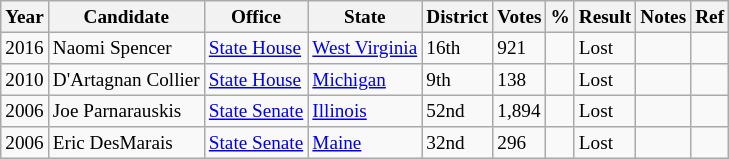<table class="wikitable sortable" style="font-size:80%">
<tr>
<th>Year</th>
<th>Candidate</th>
<th>Office</th>
<th>State</th>
<th>District</th>
<th>Votes</th>
<th>%</th>
<th>Result</th>
<th>Notes</th>
<th>Ref</th>
</tr>
<tr>
<td>2016</td>
<td>Naomi Spencer</td>
<td><a href='#'>State House</a></td>
<td><a href='#'>West Virginia</a></td>
<td>16th</td>
<td>921</td>
<td></td>
<td> Lost</td>
<td></td>
<td></td>
</tr>
<tr>
<td>2010</td>
<td>D'Artagnan Collier</td>
<td><a href='#'>State House</a></td>
<td><a href='#'>Michigan</a></td>
<td>9th</td>
<td>138</td>
<td></td>
<td> Lost</td>
<td></td>
<td></td>
</tr>
<tr>
<td>2006</td>
<td>Joe Parnarauskis</td>
<td><a href='#'>State Senate</a></td>
<td><a href='#'>Illinois</a></td>
<td>52nd</td>
<td>1,894</td>
<td></td>
<td> Lost</td>
<td></td>
<td></td>
</tr>
<tr>
<td>2006</td>
<td>Eric DesMarais</td>
<td><a href='#'>State Senate</a></td>
<td><a href='#'>Maine</a></td>
<td>32nd</td>
<td>296</td>
<td></td>
<td> Lost</td>
<td></td>
<td></td>
</tr>
</table>
